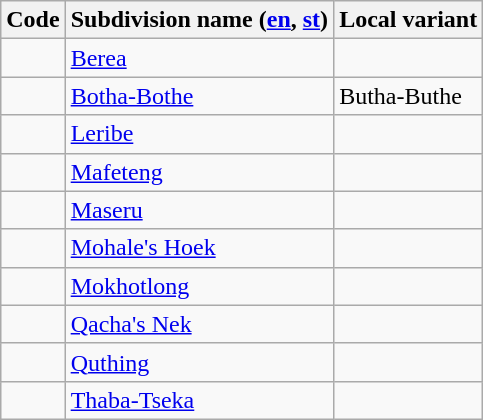<table class="wikitable sortable">
<tr>
<th>Code</th>
<th>Subdivision name (<a href='#'>en</a>, <a href='#'>st</a>)</th>
<th>Local variant</th>
</tr>
<tr>
<td></td>
<td><a href='#'>Berea</a></td>
<td></td>
</tr>
<tr>
<td></td>
<td><a href='#'>Botha-Bothe</a></td>
<td>Butha-Buthe</td>
</tr>
<tr>
<td></td>
<td><a href='#'>Leribe</a></td>
<td></td>
</tr>
<tr>
<td></td>
<td><a href='#'>Mafeteng</a></td>
<td></td>
</tr>
<tr>
<td></td>
<td><a href='#'>Maseru</a></td>
<td></td>
</tr>
<tr>
<td></td>
<td><a href='#'>Mohale's Hoek</a></td>
<td></td>
</tr>
<tr>
<td></td>
<td><a href='#'>Mokhotlong</a></td>
<td></td>
</tr>
<tr>
<td></td>
<td><a href='#'>Qacha's Nek</a></td>
<td></td>
</tr>
<tr>
<td></td>
<td><a href='#'>Quthing</a></td>
<td></td>
</tr>
<tr>
<td></td>
<td><a href='#'>Thaba-Tseka</a></td>
<td></td>
</tr>
</table>
